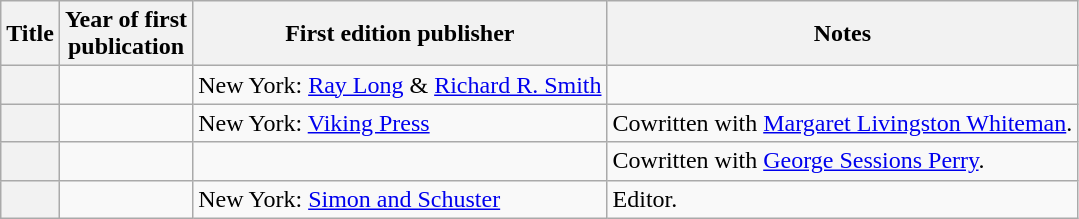<table class="wikitable plainrowheaders sortable" style="margin-right: 0;">
<tr>
<th scope="col">Title</th>
<th scope="col">Year of first<br>publication</th>
<th scope="col">First edition publisher</th>
<th scope="col">Notes</th>
</tr>
<tr>
<th scope="row"></th>
<td></td>
<td>New York: <a href='#'>Ray Long</a> & <a href='#'>Richard R. Smith</a></td>
<td></td>
</tr>
<tr>
<th scope="row"></th>
<td></td>
<td>New York: <a href='#'>Viking Press</a></td>
<td>Cowritten with <a href='#'>Margaret Livingston Whiteman</a>.</td>
</tr>
<tr>
<th scope="row"></th>
<td></td>
<td></td>
<td>Cowritten with <a href='#'>George Sessions Perry</a>.</td>
</tr>
<tr>
<th scope="row"></th>
<td></td>
<td>New York: <a href='#'>Simon and Schuster</a></td>
<td>Editor.</td>
</tr>
</table>
